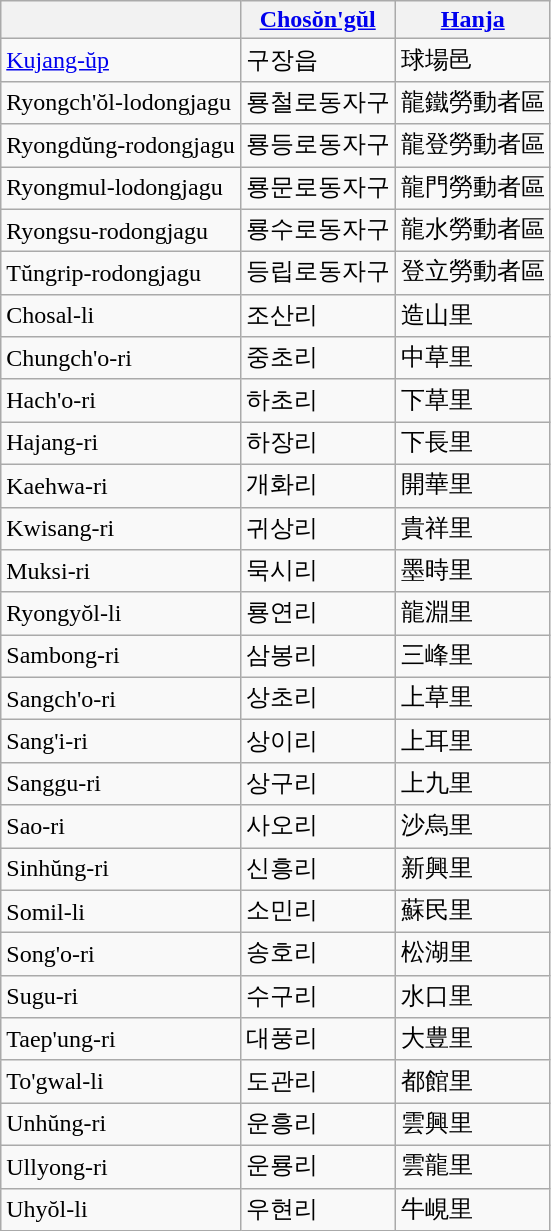<table class="wikitable">
<tr>
<th></th>
<th><a href='#'>Chosŏn'gŭl</a></th>
<th><a href='#'>Hanja</a></th>
</tr>
<tr>
<td><a href='#'>Kujang-ŭp</a></td>
<td>구장읍</td>
<td>球場邑</td>
</tr>
<tr>
<td>Ryongch'ŏl-lodongjagu</td>
<td>룡철로동자구</td>
<td>龍鐵勞動者區</td>
</tr>
<tr>
<td>Ryongdŭng-rodongjagu</td>
<td>룡등로동자구</td>
<td>龍登勞動者區</td>
</tr>
<tr>
<td>Ryongmul-lodongjagu</td>
<td>룡문로동자구</td>
<td>龍門勞動者區</td>
</tr>
<tr>
<td>Ryongsu-rodongjagu</td>
<td>룡수로동자구</td>
<td>龍水勞動者區</td>
</tr>
<tr>
<td>Tŭngrip-rodongjagu</td>
<td>등립로동자구</td>
<td>登立勞動者區</td>
</tr>
<tr>
<td>Chosal-li</td>
<td>조산리</td>
<td>造山里</td>
</tr>
<tr>
<td>Chungch'o-ri</td>
<td>중초리</td>
<td>中草里</td>
</tr>
<tr>
<td>Hach'o-ri</td>
<td>하초리</td>
<td>下草里</td>
</tr>
<tr>
<td>Hajang-ri</td>
<td>하장리</td>
<td>下長里</td>
</tr>
<tr>
<td>Kaehwa-ri</td>
<td>개화리</td>
<td>開華里</td>
</tr>
<tr>
<td>Kwisang-ri</td>
<td>귀상리</td>
<td>貴祥里</td>
</tr>
<tr>
<td>Muksi-ri</td>
<td>묵시리</td>
<td>墨時里</td>
</tr>
<tr>
<td>Ryongyŏl-li</td>
<td>룡연리</td>
<td>龍淵里</td>
</tr>
<tr>
<td>Sambong-ri</td>
<td>삼봉리</td>
<td>三峰里</td>
</tr>
<tr>
<td>Sangch'o-ri</td>
<td>상초리</td>
<td>上草里</td>
</tr>
<tr>
<td>Sang'i-ri</td>
<td>상이리</td>
<td>上耳里</td>
</tr>
<tr>
<td>Sanggu-ri</td>
<td>상구리</td>
<td>上九里</td>
</tr>
<tr>
<td>Sao-ri</td>
<td>사오리</td>
<td>沙烏里</td>
</tr>
<tr>
<td>Sinhŭng-ri</td>
<td>신흥리</td>
<td>新興里</td>
</tr>
<tr>
<td>Somil-li</td>
<td>소민리</td>
<td>蘇民里</td>
</tr>
<tr>
<td>Song'o-ri</td>
<td>송호리</td>
<td>松湖里</td>
</tr>
<tr>
<td>Sugu-ri</td>
<td>수구리</td>
<td>水口里</td>
</tr>
<tr>
<td>Taep'ung-ri</td>
<td>대풍리</td>
<td>大豊里</td>
</tr>
<tr>
<td>To'gwal-li</td>
<td>도관리</td>
<td>都館里</td>
</tr>
<tr>
<td>Unhŭng-ri</td>
<td>운흥리</td>
<td>雲興里</td>
</tr>
<tr>
<td>Ullyong-ri</td>
<td>운룡리</td>
<td>雲龍里</td>
</tr>
<tr>
<td>Uhyŏl-li</td>
<td>우현리</td>
<td>牛峴里</td>
</tr>
</table>
